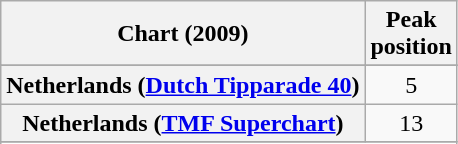<table class="wikitable sortable plainrowheaders" style="text-align:center">
<tr>
<th>Chart (2009)</th>
<th>Peak<br>position</th>
</tr>
<tr>
</tr>
<tr>
</tr>
<tr>
<th scope="row">Netherlands (<a href='#'>Dutch Tipparade 40</a>)</th>
<td>5</td>
</tr>
<tr>
<th scope="row">Netherlands (<a href='#'>TMF Superchart</a>)</th>
<td>13</td>
</tr>
<tr>
</tr>
<tr>
</tr>
<tr>
</tr>
<tr>
</tr>
<tr>
</tr>
<tr>
</tr>
</table>
